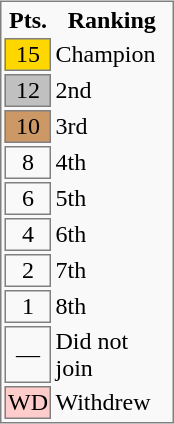<table bgcolor=#F9F9F9 style="float: right; border: 1px solid gray; margin: .46em 0 0 .2em;">
<tr>
<th width="25px">Pts.</th>
<th width="75px">Ranking</th>
</tr>
<tr>
<td bgcolor=gold align=center style="border: 1px solid gray;">15</td>
<td>Champion</td>
</tr>
<tr>
<td bgcolor=silver align=center style="border: 1px solid gray;">12</td>
<td>2nd</td>
</tr>
<tr>
<td bgcolor=#CC9966 align=center style="border: 1px solid gray;">10</td>
<td>3rd</td>
</tr>
<tr>
<td align=center style="border: 1px solid gray;">8</td>
<td>4th</td>
</tr>
<tr>
<td align=center style="border: 1px solid gray;">6</td>
<td>5th</td>
</tr>
<tr>
<td align=center style="border: 1px solid gray;">4</td>
<td>6th</td>
</tr>
<tr>
<td align=center style="border: 1px solid gray;">2</td>
<td>7th</td>
</tr>
<tr>
<td align=center style="border: 1px solid gray;">1</td>
<td>8th</td>
</tr>
<tr>
<td align=center style="border: 1px solid gray;">—</td>
<td>Did not join</td>
</tr>
<tr>
<td bgcolor=#FFCCCC align=center style="border: 1px solid gray;">WD</td>
<td>Withdrew</td>
</tr>
</table>
